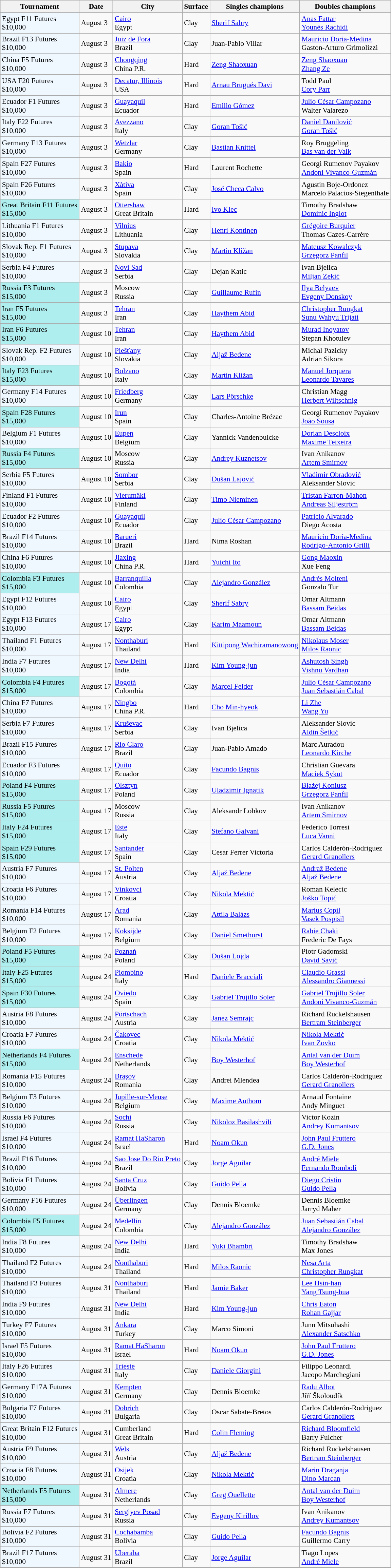<table class="sortable wikitable" style="font-size:90%">
<tr>
<th>Tournament</th>
<th>Date</th>
<th>City</th>
<th>Surface</th>
<th>Singles champions</th>
<th>Doubles champions</th>
</tr>
<tr>
<td style="background:#f0f8ff;">Egypt F11 Futures<br>$10,000</td>
<td>August 3</td>
<td><a href='#'>Cairo</a><br>Egypt</td>
<td>Clay</td>
<td> <a href='#'>Sherif Sabry</a></td>
<td> <a href='#'>Anas Fattar</a><br> <a href='#'>Younès Rachidi</a></td>
</tr>
<tr>
<td style="background:#f0f8ff;">Brazil F13 Futures<br>$10,000</td>
<td>August 3</td>
<td><a href='#'>Juiz de Fora</a><br>Brazil</td>
<td>Clay</td>
<td> Juan-Pablo Villar</td>
<td> <a href='#'>Mauricio Doria-Medina</a><br> Gaston-Arturo Grimolizzi</td>
</tr>
<tr>
<td style="background:#f0f8ff;">China F5 Futures<br>$10,000</td>
<td>August 3</td>
<td><a href='#'>Chongqing</a><br>China P.R.</td>
<td>Hard</td>
<td> <a href='#'>Zeng Shaoxuan</a></td>
<td> <a href='#'>Zeng Shaoxuan</a><br> <a href='#'>Zhang Ze</a></td>
</tr>
<tr>
<td style="background:#f0f8ff;">USA F20 Futures<br>$10,000</td>
<td>August 3</td>
<td><a href='#'>Decatur, Illinois</a><br>USA</td>
<td>Hard</td>
<td> <a href='#'>Arnau Brugués Davi</a></td>
<td> Todd Paul<br> <a href='#'>Cory Parr</a></td>
</tr>
<tr>
<td style="background:#f0f8ff;">Ecuador F1 Futures<br>$10,000</td>
<td>August 3</td>
<td><a href='#'>Guayaquil</a><br>Ecuador</td>
<td>Hard</td>
<td> <a href='#'>Emilio Gómez</a></td>
<td> <a href='#'>Julio César Campozano</a><br> Walter Valarezo</td>
</tr>
<tr>
<td style="background:#f0f8ff;">Italy F22 Futures<br>$10,000</td>
<td>August 3</td>
<td><a href='#'>Avezzano</a><br>Italy</td>
<td>Clay</td>
<td> <a href='#'>Goran Tošić</a></td>
<td> <a href='#'>Daniel Danilović</a><br> <a href='#'>Goran Tošić</a></td>
</tr>
<tr>
<td style="background:#f0f8ff;">Germany F13 Futures<br>$10,000</td>
<td>August 3</td>
<td><a href='#'>Wetzlar</a><br>Germany</td>
<td>Clay</td>
<td> <a href='#'>Bastian Knittel</a></td>
<td> Roy Bruggeling<br> <a href='#'>Bas van der Valk</a></td>
</tr>
<tr>
<td style="background:#f0f8ff;">Spain F27 Futures<br>$10,000</td>
<td>August 3</td>
<td><a href='#'>Bakio</a><br>Spain</td>
<td>Hard</td>
<td> Laurent Rochette</td>
<td> Georgi Rumenov Payakov<br> <a href='#'>Andoni Vivanco-Guzmán</a></td>
</tr>
<tr>
<td style="background:#f0f8ff;">Spain F26 Futures<br>$10,000</td>
<td>August 3</td>
<td><a href='#'>Xàtiva</a><br>Spain</td>
<td>Clay</td>
<td> <a href='#'>José Checa Calvo</a></td>
<td> Agustin Boje-Ordonez<br> Marcelo Palacios-Siegenthale</td>
</tr>
<tr>
<td style="background:#afeeee;">Great Britain F11 Futures<br>$15,000</td>
<td>August 3</td>
<td><a href='#'>Ottershaw</a><br>Great Britain</td>
<td>Hard</td>
<td> <a href='#'>Ivo Klec</a></td>
<td> Timothy Bradshaw<br> <a href='#'>Dominic Inglot</a></td>
</tr>
<tr>
<td style="background:#f0f8ff;">Lithuania F1 Futures<br>$10,000</td>
<td>August 3</td>
<td><a href='#'>Vilnius</a><br>Lithuania</td>
<td>Clay</td>
<td> <a href='#'>Henri Kontinen</a></td>
<td> <a href='#'>Grégoire Burquier</a><br> Thomas Cazes-Carrère</td>
</tr>
<tr>
<td style="background:#f0f8ff;">Slovak Rep. F1 Futures<br>$10,000</td>
<td>August 3</td>
<td><a href='#'>Stupava</a><br>Slovakia</td>
<td>Clay</td>
<td> <a href='#'>Martin Kližan</a></td>
<td> <a href='#'>Mateusz Kowalczyk</a><br> <a href='#'>Grzegorz Panfil</a></td>
</tr>
<tr>
<td style="background:#f0f8ff;">Serbia F4 Futures<br>$10,000</td>
<td>August 3</td>
<td><a href='#'>Novi Sad</a><br>Serbia</td>
<td>Clay</td>
<td> Dejan Katic</td>
<td> Ivan Bjelica<br> <a href='#'>Miljan Zekić</a></td>
</tr>
<tr>
<td style="background:#afeeee;">Russia F3 Futures<br>$15,000</td>
<td>August 3</td>
<td>Moscow<br>Russia</td>
<td>Clay</td>
<td> <a href='#'>Guillaume Rufin</a></td>
<td> <a href='#'>Ilya Belyaev</a><br> <a href='#'>Evgeny Donskoy</a></td>
</tr>
<tr>
<td style="background:#afeeee;">Iran F5 Futures<br>$15,000</td>
<td>August 3</td>
<td><a href='#'>Tehran</a><br>Iran</td>
<td>Clay</td>
<td> <a href='#'>Haythem Abid</a></td>
<td> <a href='#'>Christopher Rungkat</a><br> <a href='#'>Sunu Wahyu Trijati</a></td>
</tr>
<tr>
<td style="background:#afeeee;">Iran F6 Futures<br>$15,000</td>
<td>August 10</td>
<td><a href='#'>Tehran</a><br>Iran</td>
<td>Clay</td>
<td> <a href='#'>Haythem Abid</a></td>
<td> <a href='#'>Murad Inoyatov</a><br> Stepan Khotulev</td>
</tr>
<tr>
<td style="background:#f0f8ff;">Slovak Rep. F2 Futures<br>$10,000</td>
<td>August 10</td>
<td><a href='#'>Piešťany</a><br>Slovakia</td>
<td>Clay</td>
<td> <a href='#'>Aljaž Bedene</a></td>
<td> Michal Pazicky<br> Adrian Sikora</td>
</tr>
<tr>
<td style="background:#afeeee;">Italy F23 Futures<br>$15,000</td>
<td>August 10</td>
<td><a href='#'>Bolzano</a><br>Italy</td>
<td>Clay</td>
<td> <a href='#'>Martin Kližan</a></td>
<td> <a href='#'>Manuel Jorquera</a><br> <a href='#'>Leonardo Tavares</a></td>
</tr>
<tr>
<td style="background:#f0f8ff;">Germany F14 Futures<br>$10,000</td>
<td>August 10</td>
<td><a href='#'>Friedberg</a><br>Germany</td>
<td>Clay</td>
<td> <a href='#'>Lars Pörschke</a></td>
<td> Christian Magg<br> <a href='#'>Herbert Wiltschnig</a></td>
</tr>
<tr>
<td style="background:#afeeee;">Spain F28 Futures<br>$15,000</td>
<td>August 10</td>
<td><a href='#'>Irun</a><br>Spain</td>
<td>Clay</td>
<td> Charles-Antoine Brézac</td>
<td> Georgi Rumenov Payakov<br> <a href='#'>João Sousa</a></td>
</tr>
<tr>
<td style="background:#f0f8ff;">Belgium F1 Futures<br>$10,000</td>
<td>August 10</td>
<td><a href='#'>Eupen</a><br>Belgium</td>
<td>Clay</td>
<td> Yannick Vandenbulcke</td>
<td> <a href='#'>Dorian Descloix</a><br> <a href='#'>Maxime Teixeira</a></td>
</tr>
<tr>
<td style="background:#afeeee;">Russia F4 Futures<br>$15,000</td>
<td>August 10</td>
<td>Moscow<br>Russia</td>
<td>Clay</td>
<td> <a href='#'>Andrey Kuznetsov</a></td>
<td> Ivan Anikanov<br> <a href='#'>Artem Smirnov</a></td>
</tr>
<tr>
<td style="background:#f0f8ff;">Serbia F5 Futures<br>$10,000</td>
<td>August 10</td>
<td><a href='#'>Sombor</a><br>Serbia</td>
<td>Clay</td>
<td> <a href='#'>Dušan Lajović</a></td>
<td> <a href='#'>Vladimir Obradović</a><br> Aleksander Slovic</td>
</tr>
<tr>
<td style="background:#f0f8ff;">Finland F1 Futures<br>$10,000</td>
<td>August 10</td>
<td><a href='#'>Vierumäki</a><br>Finland</td>
<td>Clay</td>
<td> <a href='#'>Timo Nieminen</a></td>
<td> <a href='#'>Tristan Farron-Mahon</a><br> <a href='#'>Andreas Siljeström</a></td>
</tr>
<tr>
<td style="background:#f0f8ff;">Ecuador F2 Futures<br>$10,000</td>
<td>August 10</td>
<td><a href='#'>Guayaquil</a><br>Ecuador</td>
<td>Clay</td>
<td> <a href='#'>Julio César Campozano</a></td>
<td> <a href='#'>Patricio Alvarado</a><br> Diego Acosta</td>
</tr>
<tr>
<td style="background:#f0f8ff;">Brazil F14 Futures<br>$10,000</td>
<td>August 10</td>
<td><a href='#'>Barueri</a><br>Brazil</td>
<td>Hard</td>
<td> Nima Roshan</td>
<td> <a href='#'>Mauricio Doria-Medina</a><br> <a href='#'>Rodrigo-Antonio Grilli</a></td>
</tr>
<tr>
<td style="background:#f0f8ff;">China F6 Futures<br>$10,000</td>
<td>August 10</td>
<td><a href='#'>Jiaxing</a><br>China P.R.</td>
<td>Hard</td>
<td> <a href='#'>Yuichi Ito</a></td>
<td> <a href='#'>Gong Maoxin</a><br> Xue Feng</td>
</tr>
<tr>
<td style="background:#afeeee;">Colombia F3 Futures<br>$15,000</td>
<td>August 10</td>
<td><a href='#'>Barranquilla</a><br>Colombia</td>
<td>Clay</td>
<td> <a href='#'>Alejandro González</a></td>
<td> <a href='#'>Andrés Molteni</a><br> Gonzalo Tur</td>
</tr>
<tr>
<td style="background:#f0f8ff;">Egypt F12 Futures<br>$10,000</td>
<td>August 10</td>
<td><a href='#'>Cairo</a><br>Egypt</td>
<td>Clay</td>
<td> <a href='#'>Sherif Sabry</a></td>
<td> Omar Altmann<br> <a href='#'>Bassam Beidas</a></td>
</tr>
<tr>
<td style="background:#f0f8ff;">Egypt F13 Futures<br>$10,000</td>
<td>August 17</td>
<td><a href='#'>Cairo</a><br>Egypt</td>
<td>Clay</td>
<td> <a href='#'>Karim Maamoun</a></td>
<td> Omar Altmann<br> <a href='#'>Bassam Beidas</a></td>
</tr>
<tr>
<td style="background:#f0f8ff;">Thailand F1 Futures<br>$10,000</td>
<td>August 17</td>
<td><a href='#'>Nonthaburi</a><br>Thailand</td>
<td>Hard</td>
<td> <a href='#'>Kittipong Wachiramanowong</a></td>
<td> <a href='#'>Nikolaus Moser</a><br> <a href='#'>Milos Raonic</a></td>
</tr>
<tr>
<td style="background:#f0f8ff;">India F7 Futures<br>$10,000</td>
<td>August 17</td>
<td><a href='#'>New Delhi</a><br>India</td>
<td>Hard</td>
<td> <a href='#'>Kim Young-jun</a></td>
<td> <a href='#'>Ashutosh Singh</a><br> <a href='#'>Vishnu Vardhan</a></td>
</tr>
<tr>
<td style="background:#afeeee;">Colombia F4 Futures<br>$15,000</td>
<td>August 17</td>
<td><a href='#'>Bogotá</a><br>Colombia</td>
<td>Clay</td>
<td> <a href='#'>Marcel Felder</a></td>
<td> <a href='#'>Julio César Campozano</a><br> <a href='#'>Juan Sebastián Cabal</a></td>
</tr>
<tr>
<td style="background:#f0f8ff;">China F7 Futures<br>$10,000</td>
<td>August 17</td>
<td><a href='#'>Ningbo</a><br>China P.R.</td>
<td>Hard</td>
<td> <a href='#'>Cho Min-hyeok</a></td>
<td> <a href='#'>Li Zhe</a><br> <a href='#'>Wang Yu</a></td>
</tr>
<tr>
<td style="background:#f0f8ff;">Serbia F7 Futures<br>$10,000</td>
<td>August 17</td>
<td><a href='#'>Kruševac</a><br>Serbia</td>
<td>Clay</td>
<td> Ivan Bjelica</td>
<td> Aleksander Slovic<br> <a href='#'>Aldin Šetkić</a></td>
</tr>
<tr>
<td style="background:#f0f8ff;">Brazil F15 Futures<br>$10,000</td>
<td>August 17</td>
<td><a href='#'>Rio Claro</a><br>Brazil</td>
<td>Clay</td>
<td> Juan-Pablo Amado</td>
<td> Marc Auradou<br> <a href='#'>Leonardo Kirche</a></td>
</tr>
<tr>
<td style="background:#f0f8ff;">Ecuador F3 Futures<br>$10,000</td>
<td>August 17</td>
<td><a href='#'>Quito</a><br>Ecuador</td>
<td>Clay</td>
<td> <a href='#'>Facundo Bagnis</a></td>
<td> Christian Guevara<br> <a href='#'>Maciek Sykut</a></td>
</tr>
<tr>
<td style="background:#afeeee;">Poland F4 Futures<br>$15,000</td>
<td>August 17</td>
<td><a href='#'>Olsztyn</a><br>Poland</td>
<td>Clay</td>
<td> <a href='#'>Uladzimir Ignatik</a></td>
<td> <a href='#'>Błażej Koniusz</a><br> <a href='#'>Grzegorz Panfil</a></td>
</tr>
<tr>
<td style="background:#afeeee;">Russia F5 Futures<br>$15,000</td>
<td>August 17</td>
<td>Moscow<br>Russia</td>
<td>Clay</td>
<td> Aleksandr Lobkov</td>
<td> Ivan Anikanov<br> <a href='#'>Artem Smirnov</a></td>
</tr>
<tr>
<td style="background:#afeeee;">Italy F24 Futures<br>$15,000</td>
<td>August 17</td>
<td><a href='#'>Este</a><br>Italy</td>
<td>Clay</td>
<td> <a href='#'>Stefano Galvani</a></td>
<td> Federico Torresi<br> <a href='#'>Luca Vanni</a></td>
</tr>
<tr>
<td style="background:#afeeee;">Spain F29 Futures<br>$15,000</td>
<td>August 17</td>
<td><a href='#'>Santander</a><br>Spain</td>
<td>Clay</td>
<td> Cesar Ferrer Victoria</td>
<td> Carlos Calderón-Rodriguez<br> <a href='#'>Gerard Granollers</a></td>
</tr>
<tr>
<td style="background:#f0f8ff;">Austria F7 Futures<br>$10,000</td>
<td>August 17</td>
<td><a href='#'>St. Polten</a><br>Austria</td>
<td>Clay</td>
<td> <a href='#'>Aljaž Bedene</a></td>
<td> <a href='#'>Andraž Bedene</a><br> <a href='#'>Aljaž Bedene</a></td>
</tr>
<tr>
<td style="background:#f0f8ff;">Croatia F6 Futures<br>$10,000</td>
<td>August 17</td>
<td><a href='#'>Vinkovci</a><br>Croatia</td>
<td>Clay</td>
<td> <a href='#'>Nikola Mektić</a></td>
<td> Roman Kelecic<br> <a href='#'>Joško Topić</a></td>
</tr>
<tr>
<td style="background:#f0f8ff;">Romania F14 Futures<br>$10,000</td>
<td>August 17</td>
<td><a href='#'>Arad</a><br>Romania</td>
<td>Clay</td>
<td> <a href='#'>Attila Balázs</a></td>
<td> <a href='#'>Marius Copil</a><br> <a href='#'>Vasek Pospisil</a></td>
</tr>
<tr>
<td style="background:#f0f8ff;">Belgium F2 Futures<br>$10,000</td>
<td>August 17</td>
<td><a href='#'>Koksijde</a><br>Belgium</td>
<td>Clay</td>
<td> <a href='#'>Daniel Smethurst</a></td>
<td> <a href='#'>Rabie Chaki</a><br> Frederic De Fays</td>
</tr>
<tr>
<td style="background:#afeeee;">Poland F5 Futures<br>$15,000</td>
<td>August 24</td>
<td><a href='#'>Poznań</a><br>Poland</td>
<td>Clay</td>
<td> <a href='#'>Dušan Lojda</a></td>
<td> Piotr Gadomski<br> <a href='#'>David Savić</a></td>
</tr>
<tr>
<td style="background:#afeeee;">Italy F25 Futures<br>$15,000</td>
<td>August 24</td>
<td><a href='#'>Piombino</a><br>Italy</td>
<td>Hard</td>
<td> <a href='#'>Daniele Bracciali</a></td>
<td> <a href='#'>Claudio Grassi</a><br> <a href='#'>Alessandro Giannessi</a></td>
</tr>
<tr>
<td style="background:#afeeee;">Spain F30 Futures<br>$15,000</td>
<td>August 24</td>
<td><a href='#'>Oviedo</a><br>Spain</td>
<td>Clay</td>
<td> <a href='#'>Gabriel Trujillo Soler</a></td>
<td> <a href='#'>Gabriel Trujillo Soler</a><br> <a href='#'>Andoni Vivanco-Guzmán</a></td>
</tr>
<tr>
<td style="background:#f0f8ff;">Austria F8 Futures<br>$10,000</td>
<td>August 24</td>
<td><a href='#'>Pörtschach</a><br>Austria</td>
<td>Clay</td>
<td> <a href='#'>Janez Semrajc</a></td>
<td> Richard Ruckelshausen<br> <a href='#'>Bertram Steinberger</a></td>
</tr>
<tr>
<td style="background:#f0f8ff;">Croatia F7 Futures<br>$10,000</td>
<td>August 24</td>
<td><a href='#'>Čakovec</a><br>Croatia</td>
<td>Clay</td>
<td> <a href='#'>Nikola Mektić</a></td>
<td> <a href='#'>Nikola Mektić</a><br> <a href='#'>Ivan Zovko</a></td>
</tr>
<tr>
<td style="background:#afeeee;">Netherlands F4 Futures<br>$15,000</td>
<td>August 24</td>
<td><a href='#'>Enschede</a><br>Netherlands</td>
<td>Clay</td>
<td> <a href='#'>Boy Westerhof</a></td>
<td> <a href='#'>Antal van der Duim</a><br> <a href='#'>Boy Westerhof</a></td>
</tr>
<tr>
<td style="background:#f0f8ff;">Romania F15 Futures<br>$10,000</td>
<td>August 24</td>
<td><a href='#'>Brașov</a><br>Romania</td>
<td>Clay</td>
<td> Andrei Mlendea</td>
<td> Carlos Calderón-Rodriguez<br> <a href='#'>Gerard Granollers</a></td>
</tr>
<tr>
<td style="background:#f0f8ff;">Belgium F3 Futures<br>$10,000</td>
<td>August 24</td>
<td><a href='#'>Jupille-sur-Meuse</a><br>Belgium</td>
<td>Clay</td>
<td> <a href='#'>Maxime Authom</a></td>
<td> Arnaud Fontaine<br> Andy Minguet</td>
</tr>
<tr>
<td style="background:#f0f8ff;">Russia F6 Futures<br>$10,000</td>
<td>August 24</td>
<td><a href='#'>Sochi</a><br>Russia</td>
<td>Clay</td>
<td> <a href='#'>Nikoloz Basilashvili</a></td>
<td> Victor Kozin<br> <a href='#'>Andrey Kumantsov</a></td>
</tr>
<tr>
<td style="background:#f0f8ff;">Israel F4 Futures<br>$10,000</td>
<td>August 24</td>
<td><a href='#'>Ramat HaSharon</a><br>Israel</td>
<td>Hard</td>
<td> <a href='#'>Noam Okun</a></td>
<td> <a href='#'>John Paul Fruttero</a><br> <a href='#'>G.D. Jones</a></td>
</tr>
<tr>
<td style="background:#f0f8ff;">Brazil F16 Futures<br>$10,000</td>
<td>August 24</td>
<td><a href='#'>Sao Jose Do Rio Preto</a><br>Brazil</td>
<td>Clay</td>
<td> <a href='#'>Jorge Aguilar</a></td>
<td> <a href='#'>André Miele</a><br> <a href='#'>Fernando Romboli</a></td>
</tr>
<tr>
<td style="background:#f0f8ff;">Bolivia F1 Futures<br>$10,000</td>
<td>August 24</td>
<td><a href='#'>Santa Cruz</a><br>Bolivia</td>
<td>Clay</td>
<td> <a href='#'>Guido Pella</a></td>
<td> <a href='#'>Diego Cristin</a><br> <a href='#'>Guido Pella</a></td>
</tr>
<tr>
<td style="background:#f0f8ff;">Germany F16 Futures<br>$10,000</td>
<td>August 24</td>
<td><a href='#'>Überlingen</a><br>Germany</td>
<td>Clay</td>
<td> Dennis Bloemke</td>
<td> Dennis Bloemke<br> Jarryd Maher</td>
</tr>
<tr>
<td style="background:#afeeee;">Colombia F5 Futures<br>$15,000</td>
<td>August 24</td>
<td><a href='#'>Medellín</a><br>Colombia</td>
<td>Clay</td>
<td> <a href='#'>Alejandro González</a></td>
<td> <a href='#'>Juan Sebastián Cabal</a><br> <a href='#'>Alejandro González</a></td>
</tr>
<tr>
<td style="background:#f0f8ff;">India F8 Futures<br>$10,000</td>
<td>August 24</td>
<td><a href='#'>New Delhi</a><br>India</td>
<td>Hard</td>
<td> <a href='#'>Yuki Bhambri</a></td>
<td> Timothy Bradshaw<br> Max Jones</td>
</tr>
<tr>
<td style="background:#f0f8ff;">Thailand F2 Futures<br>$10,000</td>
<td>August 24</td>
<td><a href='#'>Nonthaburi</a><br>Thailand</td>
<td>Hard</td>
<td> <a href='#'>Milos Raonic</a></td>
<td> <a href='#'>Nesa Arta</a><br> <a href='#'>Christopher Rungkat</a></td>
</tr>
<tr>
<td style="background:#f0f8ff;">Thailand F3 Futures<br>$10,000</td>
<td>August 31</td>
<td><a href='#'>Nonthaburi</a><br>Thailand</td>
<td>Hard</td>
<td> <a href='#'>Jamie Baker</a></td>
<td> <a href='#'>Lee Hsin-han</a><br> <a href='#'>Yang Tsung-hua</a></td>
</tr>
<tr>
<td style="background:#f0f8ff;">India F9 Futures<br>$10,000</td>
<td>August 31</td>
<td><a href='#'>New Delhi</a><br>India</td>
<td>Hard</td>
<td> <a href='#'>Kim Young-jun</a></td>
<td> <a href='#'>Chris Eaton</a><br> <a href='#'>Rohan Gajjar</a></td>
</tr>
<tr>
<td style="background:#f0f8ff;">Turkey F7 Futures<br>$10,000</td>
<td>August 31</td>
<td><a href='#'>Ankara</a><br>Turkey</td>
<td>Clay</td>
<td> Marco Simoni</td>
<td> Junn Mitsuhashi<br> <a href='#'>Alexander Satschko</a></td>
</tr>
<tr>
<td style="background:#f0f8ff;">Israel F5 Futures<br>$10,000</td>
<td>August 31</td>
<td><a href='#'>Ramat HaSharon</a><br>Israel</td>
<td>Hard</td>
<td> <a href='#'>Noam Okun</a></td>
<td> <a href='#'>John Paul Fruttero</a><br> <a href='#'>G.D. Jones</a></td>
</tr>
<tr>
<td style="background:#f0f8ff;">Italy F26 Futures<br>$10,000</td>
<td>August 31</td>
<td><a href='#'>Trieste</a><br>Italy</td>
<td>Clay</td>
<td> <a href='#'>Daniele Giorgini</a></td>
<td> Filippo Leonardi<br> Jacopo Marchegiani</td>
</tr>
<tr>
<td style="background:#f0f8ff;">Germany F17A Futures<br>$10,000</td>
<td>August 31</td>
<td><a href='#'>Kempten</a><br>Germany</td>
<td>Clay</td>
<td> Dennis Bloemke</td>
<td> <a href='#'>Radu Albot</a><br> Jiří Školoudík</td>
</tr>
<tr>
<td style="background:#f0f8ff;">Bulgaria F7 Futures<br>$10,000</td>
<td>August 31</td>
<td><a href='#'>Dobrich</a><br>Bulgaria</td>
<td>Clay</td>
<td> Oscar Sabate-Bretos</td>
<td> Carlos Calderón-Rodriguez<br> <a href='#'>Gerard Granollers</a></td>
</tr>
<tr>
<td style="background:#f0f8ff;">Great Britain F12 Futures<br>$10,000</td>
<td>August 31</td>
<td>Cumberland<br>Great Britain</td>
<td>Hard</td>
<td> <a href='#'>Colin Fleming</a></td>
<td> <a href='#'>Richard Bloomfield</a><br> Barry Fulcher</td>
</tr>
<tr>
<td style="background:#f0f8ff;">Austria F9 Futures<br>$10,000</td>
<td>August 31</td>
<td><a href='#'>Wels</a><br>Austria</td>
<td>Clay</td>
<td> <a href='#'>Aljaž Bedene</a></td>
<td> Richard Ruckelshausen<br> <a href='#'>Bertram Steinberger</a></td>
</tr>
<tr>
<td style="background:#f0f8ff;">Croatia F8 Futures<br>$10,000</td>
<td>August 31</td>
<td><a href='#'>Osijek</a><br>Croatia</td>
<td>Clay</td>
<td> <a href='#'>Nikola Mektić</a></td>
<td> <a href='#'>Marin Draganja</a><br> <a href='#'>Dino Marcan</a></td>
</tr>
<tr>
<td style="background:#afeeee;">Netherlands F5 Futures<br>$15,000</td>
<td>August 31</td>
<td><a href='#'>Almere</a><br>Netherlands</td>
<td>Clay</td>
<td> <a href='#'>Greg Ouellette</a></td>
<td> <a href='#'>Antal van der Duim</a><br> <a href='#'>Boy Westerhof</a></td>
</tr>
<tr>
<td style="background:#f0f8ff;">Russia F7 Futures<br>$10,000</td>
<td>August 31</td>
<td><a href='#'>Sergiyev Posad</a><br>Russia</td>
<td>Clay</td>
<td> <a href='#'>Evgeny Kirillov</a></td>
<td> Ivan Anikanov<br> <a href='#'>Andrey Kumantsov</a></td>
</tr>
<tr>
<td style="background:#f0f8ff;">Bolivia F2 Futures<br>$10,000</td>
<td>August 31</td>
<td><a href='#'>Cochabamba</a><br>Bolivia</td>
<td>Clay</td>
<td> <a href='#'>Guido Pella</a></td>
<td> <a href='#'>Facundo Bagnis</a><br> Guillermo Carry</td>
</tr>
<tr>
<td style="background:#f0f8ff;">Brazil F17 Futures<br>$10,000</td>
<td>August 31</td>
<td><a href='#'>Uberaba</a><br>Brazil</td>
<td>Clay</td>
<td> <a href='#'>Jorge Aguilar</a></td>
<td> Tiago Lopes<br> <a href='#'>André Miele</a></td>
</tr>
</table>
